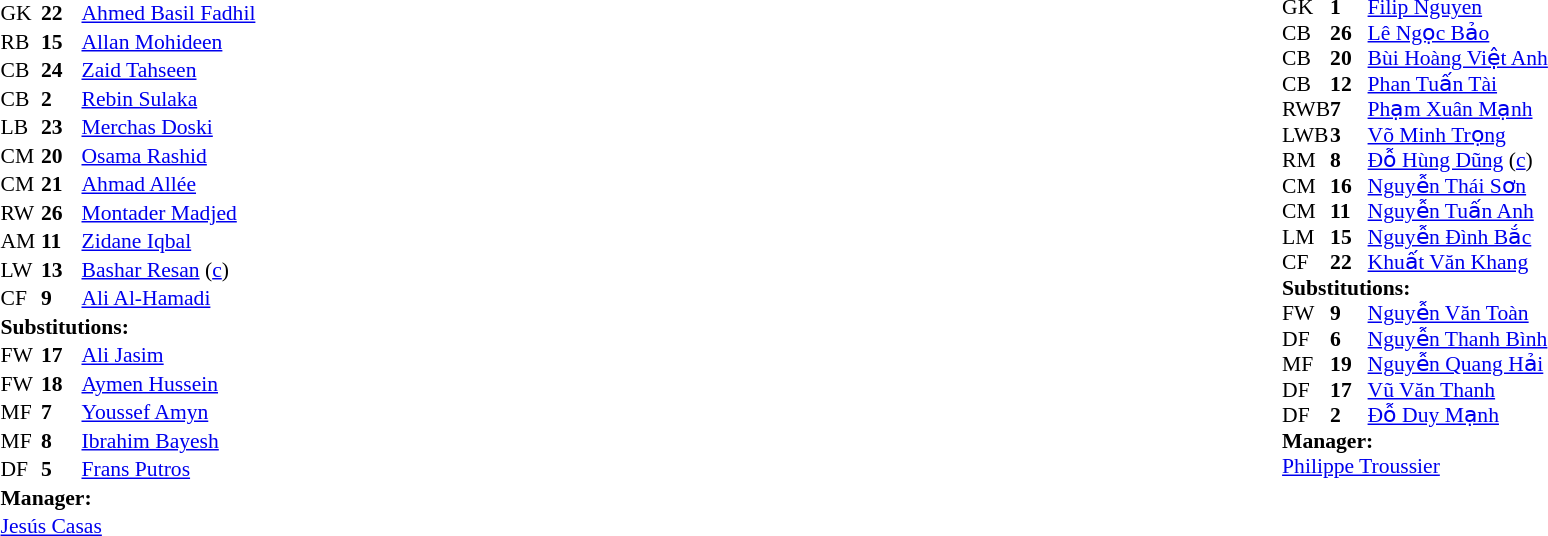<table width="100%">
<tr>
<td valign="top" width="40%"><br><table style="font-size:90%; cellspacing="0" cellpadding="0">
<tr>
<th width=25></th>
<th width=25></th>
</tr>
<tr>
<td>GK</td>
<td><strong>22</strong></td>
<td><a href='#'>Ahmed Basil Fadhil</a></td>
</tr>
<tr>
<td>RB</td>
<td><strong>15</strong></td>
<td><a href='#'>Allan Mohideen</a></td>
<td></td>
<td></td>
</tr>
<tr>
<td>CB</td>
<td><strong>24</strong></td>
<td><a href='#'>Zaid Tahseen</a></td>
</tr>
<tr>
<td>CB</td>
<td><strong>2</strong></td>
<td><a href='#'>Rebin Sulaka</a></td>
</tr>
<tr>
<td>LB</td>
<td><strong>23</strong></td>
<td><a href='#'>Merchas Doski</a></td>
</tr>
<tr>
<td>CM</td>
<td><strong>20</strong></td>
<td><a href='#'>Osama Rashid</a></td>
<td></td>
<td></td>
</tr>
<tr>
<td>CM</td>
<td><strong>21</strong></td>
<td><a href='#'>Ahmad Allée</a></td>
<td></td>
<td></td>
</tr>
<tr>
<td>RW</td>
<td><strong>26</strong></td>
<td><a href='#'>Montader Madjed</a></td>
<td></td>
<td></td>
</tr>
<tr>
<td>AM</td>
<td><strong>11</strong></td>
<td><a href='#'>Zidane Iqbal</a></td>
</tr>
<tr>
<td>LW</td>
<td><strong>13</strong></td>
<td><a href='#'>Bashar Resan</a> (<a href='#'>c</a>)</td>
<td></td>
<td></td>
</tr>
<tr>
<td>CF</td>
<td><strong>9</strong></td>
<td><a href='#'>Ali Al-Hamadi</a></td>
</tr>
<tr>
<td colspan=3><strong>Substitutions:</strong></td>
</tr>
<tr>
<td>FW</td>
<td><strong>17</strong></td>
<td><a href='#'>Ali Jasim</a></td>
<td></td>
<td></td>
</tr>
<tr>
<td>FW</td>
<td><strong>18</strong></td>
<td><a href='#'>Aymen Hussein</a></td>
<td></td>
<td></td>
</tr>
<tr>
<td>MF</td>
<td><strong>7</strong></td>
<td><a href='#'>Youssef Amyn</a></td>
<td></td>
<td></td>
</tr>
<tr>
<td>MF</td>
<td><strong>8</strong></td>
<td><a href='#'>Ibrahim Bayesh</a></td>
<td></td>
<td></td>
</tr>
<tr>
<td>DF</td>
<td><strong>5</strong></td>
<td><a href='#'>Frans Putros</a></td>
<td></td>
<td></td>
</tr>
<tr>
<td colspan=3><strong>Manager:</strong></td>
</tr>
<tr>
<td colspan=3> <a href='#'>Jesús Casas</a></td>
</tr>
</table>
</td>
<td valign="top"></td>
<td valign="top" width="50%"><br><table style="font-size:90%; margin:auto" cellspacing="0" cellpadding="0">
<tr>
<th width=25></th>
<th width=25></th>
</tr>
<tr>
<td>GK</td>
<td><strong>1</strong></td>
<td><a href='#'>Filip Nguyen</a></td>
</tr>
<tr>
<td>CB</td>
<td><strong>26</strong></td>
<td><a href='#'>Lê Ngọc Bảo</a></td>
<td></td>
<td></td>
</tr>
<tr>
<td>CB</td>
<td><strong>20</strong></td>
<td><a href='#'>Bùi Hoàng Việt Anh</a></td>
<td></td>
</tr>
<tr>
<td>CB</td>
<td><strong>12</strong></td>
<td><a href='#'>Phan Tuấn Tài</a></td>
<td></td>
<td></td>
</tr>
<tr>
<td>RWB</td>
<td><strong>7</strong></td>
<td><a href='#'>Phạm Xuân Mạnh</a></td>
<td></td>
<td></td>
</tr>
<tr>
<td>LWB</td>
<td><strong>3</strong></td>
<td><a href='#'>Võ Minh Trọng</a></td>
</tr>
<tr>
<td>RM</td>
<td><strong>8</strong></td>
<td><a href='#'>Đỗ Hùng Dũng</a> (<a href='#'>c</a>)</td>
</tr>
<tr>
<td>CM</td>
<td><strong>16</strong></td>
<td><a href='#'>Nguyễn Thái Sơn</a></td>
<td></td>
</tr>
<tr>
<td>CM</td>
<td><strong>11</strong></td>
<td><a href='#'>Nguyễn Tuấn Anh</a></td>
<td></td>
<td></td>
</tr>
<tr>
<td>LM</td>
<td><strong>15</strong></td>
<td><a href='#'>Nguyễn Đình Bắc</a></td>
<td></td>
<td></td>
</tr>
<tr>
<td>CF</td>
<td><strong>22</strong></td>
<td><a href='#'>Khuất Văn Khang</a></td>
<td></td>
</tr>
<tr>
<td colspan=3><strong>Substitutions:</strong></td>
</tr>
<tr>
<td>FW</td>
<td><strong>9</strong></td>
<td><a href='#'>Nguyễn Văn Toàn</a></td>
<td></td>
<td></td>
</tr>
<tr>
<td>DF</td>
<td><strong>6</strong></td>
<td><a href='#'>Nguyễn Thanh Bình</a></td>
<td></td>
<td></td>
</tr>
<tr>
<td>MF</td>
<td><strong>19</strong></td>
<td><a href='#'>Nguyễn Quang Hải</a></td>
<td></td>
<td></td>
</tr>
<tr>
<td>DF</td>
<td><strong>17</strong></td>
<td><a href='#'>Vũ Văn Thanh</a></td>
<td></td>
<td></td>
</tr>
<tr>
<td>DF</td>
<td><strong>2</strong></td>
<td><a href='#'>Đỗ Duy Mạnh</a></td>
<td></td>
<td></td>
</tr>
<tr>
<td colspan=3><strong>Manager:</strong></td>
</tr>
<tr>
<td colspan=3> <a href='#'>Philippe Troussier</a></td>
</tr>
</table>
</td>
</tr>
</table>
